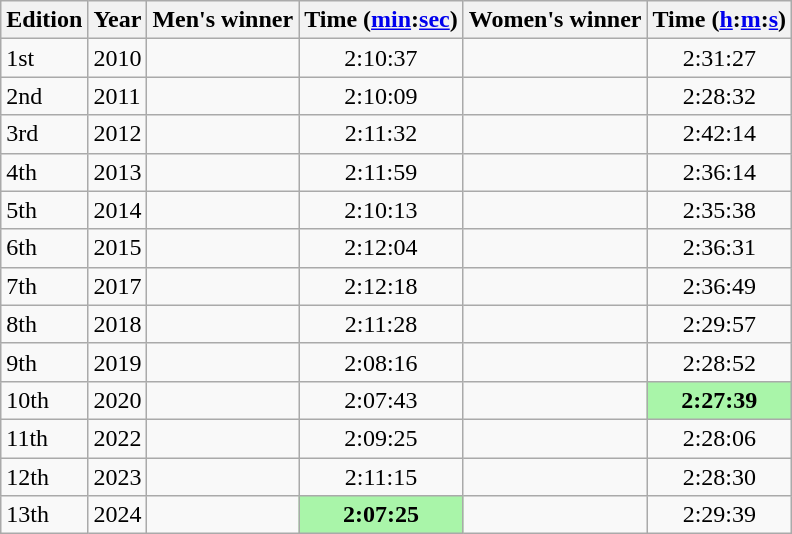<table class="wikitable">
<tr>
<th>Edition</th>
<th>Year</th>
<th>Men's winner</th>
<th>Time (<a href='#'>min</a>:<a href='#'>sec</a>)</th>
<th>Women's winner</th>
<th>Time  (<a href='#'>h</a>:<a href='#'>m</a>:<a href='#'>s</a>)</th>
</tr>
<tr>
<td>1st</td>
<td>2010</td>
<td></td>
<td align=center>2:10:37</td>
<td></td>
<td align=center>2:31:27</td>
</tr>
<tr>
<td>2nd</td>
<td>2011</td>
<td></td>
<td align=center>2:10:09</td>
<td></td>
<td align=center>2:28:32</td>
</tr>
<tr>
<td>3rd</td>
<td>2012</td>
<td></td>
<td align=center>2:11:32</td>
<td></td>
<td align=center>2:42:14</td>
</tr>
<tr>
<td>4th</td>
<td>2013</td>
<td></td>
<td align=center>2:11:59</td>
<td></td>
<td align=center>2:36:14</td>
</tr>
<tr>
<td>5th</td>
<td>2014</td>
<td></td>
<td align=center>2:10:13</td>
<td></td>
<td align=center>2:35:38</td>
</tr>
<tr>
<td>6th</td>
<td>2015</td>
<td></td>
<td align=center>2:12:04</td>
<td></td>
<td align=center>2:36:31</td>
</tr>
<tr>
<td>7th</td>
<td>2017</td>
<td></td>
<td align=center>2:12:18</td>
<td></td>
<td align=center>2:36:49</td>
</tr>
<tr>
<td>8th</td>
<td>2018</td>
<td></td>
<td align=center>2:11:28</td>
<td></td>
<td align=center>2:29:57</td>
</tr>
<tr>
<td>9th</td>
<td>2019</td>
<td></td>
<td align=center>2:08:16</td>
<td></td>
<td align=center>2:28:52</td>
</tr>
<tr>
<td>10th</td>
<td>2020</td>
<td></td>
<td align=center>2:07:43</td>
<td></td>
<td align=center bgcolor=#A9F5A9><strong>2:27:39</strong></td>
</tr>
<tr>
<td>11th</td>
<td>2022</td>
<td></td>
<td align=center>2:09:25</td>
<td></td>
<td align=center>2:28:06</td>
</tr>
<tr>
<td>12th</td>
<td>2023</td>
<td></td>
<td align=center>2:11:15</td>
<td></td>
<td align=center>2:28:30</td>
</tr>
<tr>
<td>13th</td>
<td>2024</td>
<td></td>
<td align=center bgcolor=#A9F5A9><strong>2:07:25</strong></td>
<td></td>
<td align=center>2:29:39</td>
</tr>
</table>
